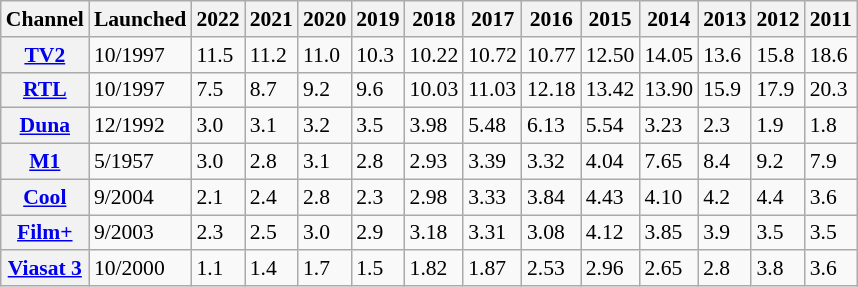<table class="sortable wikitable" style="font-size: 90%; text-align: left">
<tr>
<th class="unsortable">Channel</th>
<th class="unsortable">Launched</th>
<th>2022</th>
<th>2021</th>
<th>2020</th>
<th>2019</th>
<th>2018<br></th>
<th>2017<br></th>
<th>2016<br></th>
<th>2015<br></th>
<th>2014<br></th>
<th>2013<br></th>
<th>2012<br></th>
<th>2011</th>
</tr>
<tr>
<th><a href='#'>TV2</a></th>
<td>10/1997</td>
<td>11.5</td>
<td>11.2</td>
<td>11.0</td>
<td>10.3</td>
<td>10.22</td>
<td>10.72</td>
<td>10.77</td>
<td>12.50</td>
<td>14.05</td>
<td>13.6</td>
<td>15.8</td>
<td>18.6</td>
</tr>
<tr>
<th><a href='#'>RTL</a></th>
<td>10/1997</td>
<td>7.5</td>
<td>8.7</td>
<td>9.2</td>
<td>9.6</td>
<td>10.03</td>
<td>11.03</td>
<td>12.18</td>
<td>13.42</td>
<td>13.90</td>
<td>15.9</td>
<td>17.9</td>
<td>20.3</td>
</tr>
<tr>
<th><a href='#'>Duna</a></th>
<td>12/1992</td>
<td>3.0</td>
<td>3.1</td>
<td>3.2</td>
<td>3.5</td>
<td>3.98</td>
<td>5.48</td>
<td>6.13</td>
<td>5.54</td>
<td>3.23</td>
<td>2.3</td>
<td>1.9</td>
<td>1.8</td>
</tr>
<tr>
<th><a href='#'>M1</a></th>
<td>5/1957</td>
<td>3.0</td>
<td>2.8</td>
<td>3.1</td>
<td>2.8</td>
<td>2.93</td>
<td>3.39</td>
<td>3.32</td>
<td>4.04</td>
<td>7.65</td>
<td>8.4</td>
<td>9.2</td>
<td>7.9</td>
</tr>
<tr>
<th><a href='#'>Cool</a></th>
<td>9/2004</td>
<td>2.1</td>
<td>2.4</td>
<td>2.8</td>
<td>2.3</td>
<td>2.98</td>
<td>3.33</td>
<td>3.84</td>
<td>4.43</td>
<td>4.10</td>
<td>4.2</td>
<td>4.4</td>
<td>3.6</td>
</tr>
<tr>
<th><a href='#'>Film+</a></th>
<td>9/2003</td>
<td>2.3</td>
<td>2.5</td>
<td>3.0</td>
<td>2.9</td>
<td>3.18</td>
<td>3.31</td>
<td>3.08</td>
<td>4.12</td>
<td>3.85</td>
<td>3.9</td>
<td>3.5</td>
<td>3.5</td>
</tr>
<tr>
<th><a href='#'>Viasat 3</a></th>
<td>10/2000</td>
<td>1.1</td>
<td>1.4</td>
<td>1.7</td>
<td>1.5</td>
<td>1.82</td>
<td>1.87</td>
<td>2.53</td>
<td>2.96</td>
<td>2.65</td>
<td>2.8</td>
<td>3.8</td>
<td>3.6</td>
</tr>
</table>
